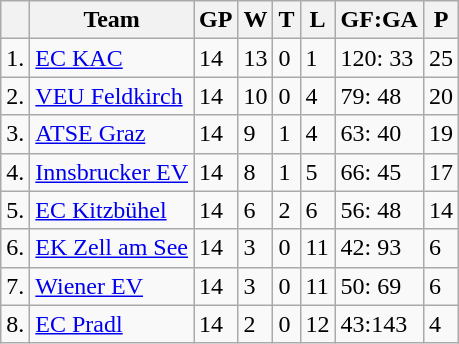<table class="wikitable">
<tr>
<th></th>
<th>Team</th>
<th>GP</th>
<th>W</th>
<th>T</th>
<th>L</th>
<th>GF:GA</th>
<th>P</th>
</tr>
<tr>
<td>1.</td>
<td><a href='#'>EC KAC</a></td>
<td>14</td>
<td>13</td>
<td>0</td>
<td>1</td>
<td>120: 33</td>
<td>25</td>
</tr>
<tr>
<td>2.</td>
<td><a href='#'>VEU Feldkirch</a></td>
<td>14</td>
<td>10</td>
<td>0</td>
<td>4</td>
<td>79: 48</td>
<td>20</td>
</tr>
<tr>
<td>3.</td>
<td><a href='#'>ATSE Graz</a></td>
<td>14</td>
<td>9</td>
<td>1</td>
<td>4</td>
<td>63: 40</td>
<td>19</td>
</tr>
<tr>
<td>4.</td>
<td><a href='#'>Innsbrucker EV</a></td>
<td>14</td>
<td>8</td>
<td>1</td>
<td>5</td>
<td>66: 45</td>
<td>17</td>
</tr>
<tr>
<td>5.</td>
<td><a href='#'>EC Kitzbühel</a></td>
<td>14</td>
<td>6</td>
<td>2</td>
<td>6</td>
<td>56: 48</td>
<td>14</td>
</tr>
<tr>
<td>6.</td>
<td><a href='#'>EK Zell am See</a></td>
<td>14</td>
<td>3</td>
<td>0</td>
<td>11</td>
<td>42: 93</td>
<td>6</td>
</tr>
<tr>
<td>7.</td>
<td><a href='#'>Wiener EV</a></td>
<td>14</td>
<td>3</td>
<td>0</td>
<td>11</td>
<td>50: 69</td>
<td>6</td>
</tr>
<tr>
<td>8.</td>
<td><a href='#'>EC Pradl</a></td>
<td>14</td>
<td>2</td>
<td>0</td>
<td>12</td>
<td>43:143</td>
<td>4</td>
</tr>
</table>
